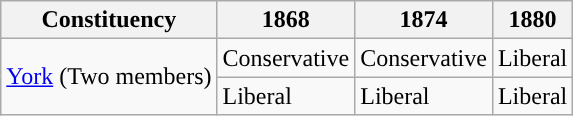<table class="wikitable">
<tr>
<th>Constituency</th>
<th>1868</th>
<th>1874</th>
<th>1880</th>
</tr>
<tr>
<td rowspan="2"><a href='#'>York</a> (Two members)</td>
<td>Conservative</td>
<td>Conservative</td>
<td>Liberal</td>
</tr>
<tr>
<td>Liberal</td>
<td>Liberal</td>
<td>Liberal</td>
</tr>
</table>
